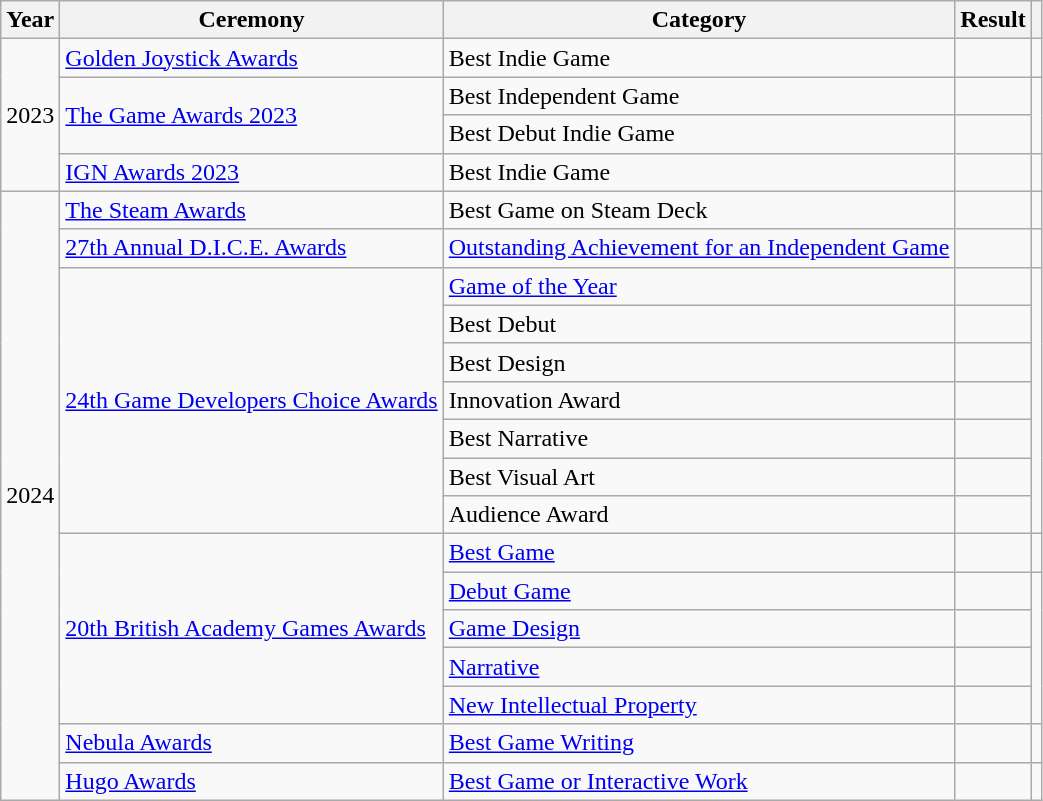<table class="wikitable plainrowheaders sortable" width="auto">
<tr>
<th scope="col">Year</th>
<th scope="col">Ceremony</th>
<th scope="col">Category</th>
<th scope="col">Result</th>
<th scope="col" class="unsortable"></th>
</tr>
<tr>
<td rowspan="4" style="text-align:center;">2023</td>
<td><a href='#'>Golden Joystick Awards</a></td>
<td>Best Indie Game</td>
<td></td>
<td style="text-align:center;"></td>
</tr>
<tr>
<td rowspan="2"><a href='#'>The Game Awards 2023</a></td>
<td>Best Independent Game</td>
<td></td>
<td style="text-align:center;" rowspan="2"></td>
</tr>
<tr>
<td>Best Debut Indie Game</td>
<td></td>
</tr>
<tr>
<td><a href='#'>IGN Awards 2023</a></td>
<td>Best Indie Game</td>
<td></td>
<td></td>
</tr>
<tr>
<td rowspan="16" style="text-align:center;">2024</td>
<td><a href='#'>The Steam Awards</a></td>
<td>Best Game on Steam Deck</td>
<td></td>
<td style="text-align:center;"></td>
</tr>
<tr>
<td><a href='#'>27th Annual D.I.C.E. Awards</a></td>
<td><a href='#'>Outstanding Achievement for an Independent Game</a></td>
<td></td>
<td style="text-align:center;"></td>
</tr>
<tr>
<td rowspan="7"><a href='#'>24th Game Developers Choice Awards</a></td>
<td><a href='#'>Game of the Year</a></td>
<td></td>
<td style="text-align:center;" rowspan="7"></td>
</tr>
<tr>
<td>Best Debut</td>
<td></td>
</tr>
<tr>
<td>Best Design</td>
<td></td>
</tr>
<tr>
<td>Innovation Award</td>
<td></td>
</tr>
<tr>
<td>Best Narrative</td>
<td></td>
</tr>
<tr>
<td>Best Visual Art</td>
<td></td>
</tr>
<tr>
<td>Audience Award</td>
<td></td>
</tr>
<tr>
<td rowspan="5"><a href='#'>20th British Academy Games Awards</a></td>
<td><a href='#'>Best Game</a></td>
<td></td>
<td style="text-align:center;"></td>
</tr>
<tr>
<td><a href='#'>Debut Game</a></td>
<td></td>
<td rowspan="4" style="text-align:center;"></td>
</tr>
<tr>
<td><a href='#'>Game Design</a></td>
<td></td>
</tr>
<tr>
<td><a href='#'>Narrative</a></td>
<td></td>
</tr>
<tr>
<td><a href='#'>New Intellectual Property</a></td>
<td></td>
</tr>
<tr>
<td><a href='#'>Nebula Awards</a></td>
<td><a href='#'>Best Game Writing</a></td>
<td></td>
<td style="text-align:center;"></td>
</tr>
<tr>
<td><a href='#'>Hugo Awards</a></td>
<td><a href='#'>Best Game or Interactive Work</a></td>
<td></td>
<td style="text-align:center;" rowspan="1"></td>
</tr>
</table>
